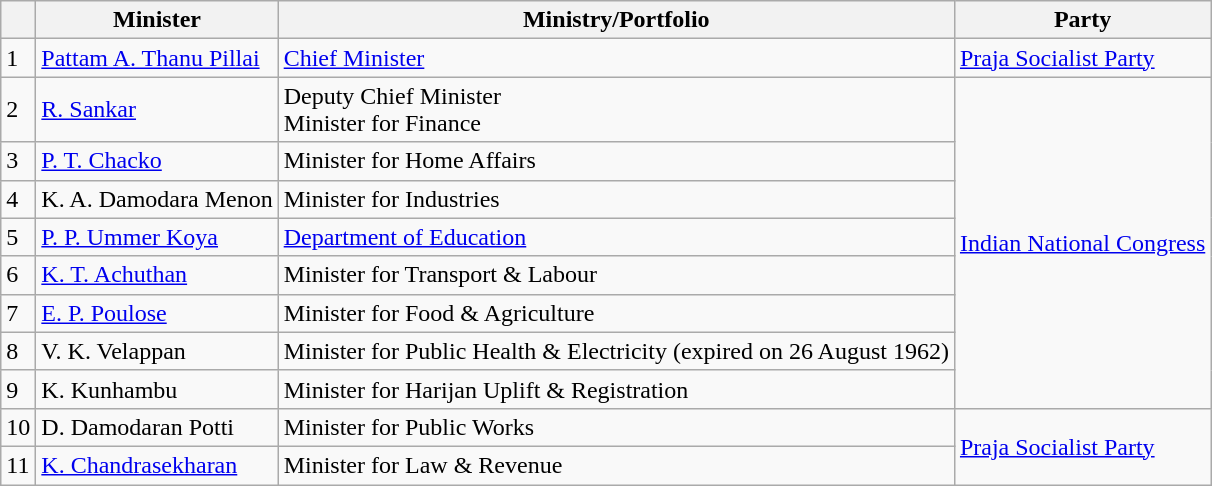<table class="wikitable">
<tr>
<th></th>
<th>Minister</th>
<th>Ministry/Portfolio</th>
<th>Party</th>
</tr>
<tr>
<td>1</td>
<td><a href='#'>Pattam A. Thanu Pillai</a></td>
<td><a href='#'>Chief Minister</a></td>
<td><a href='#'>Praja Socialist Party</a></td>
</tr>
<tr>
<td>2</td>
<td><a href='#'>R. Sankar</a></td>
<td>Deputy Chief Minister<br>Minister for Finance</td>
<td rowspan="8"><a href='#'>Indian National Congress</a></td>
</tr>
<tr>
<td>3</td>
<td><a href='#'>P. T. Chacko</a></td>
<td>Minister for Home Affairs</td>
</tr>
<tr>
<td>4</td>
<td>K. A. Damodara Menon</td>
<td>Minister for Industries</td>
</tr>
<tr>
<td>5</td>
<td><a href='#'>P. P. Ummer Koya</a></td>
<td><a href='#'>Department of Education</a></td>
</tr>
<tr>
<td>6</td>
<td><a href='#'>K. T. Achuthan</a></td>
<td>Minister for Transport & Labour</td>
</tr>
<tr>
<td>7</td>
<td><a href='#'>E. P. Poulose</a></td>
<td>Minister for Food & Agriculture</td>
</tr>
<tr>
<td>8</td>
<td>V. K. Velappan</td>
<td>Minister for Public Health & Electricity (expired on 26 August 1962)</td>
</tr>
<tr>
<td>9</td>
<td>K. Kunhambu</td>
<td>Minister for Harijan Uplift & Registration</td>
</tr>
<tr>
<td>10</td>
<td>D. Damodaran Potti</td>
<td>Minister for Public Works</td>
<td rowspan="2"><a href='#'>Praja Socialist Party</a></td>
</tr>
<tr>
<td>11</td>
<td><a href='#'>K. Chandrasekharan</a></td>
<td>Minister for Law & Revenue</td>
</tr>
</table>
